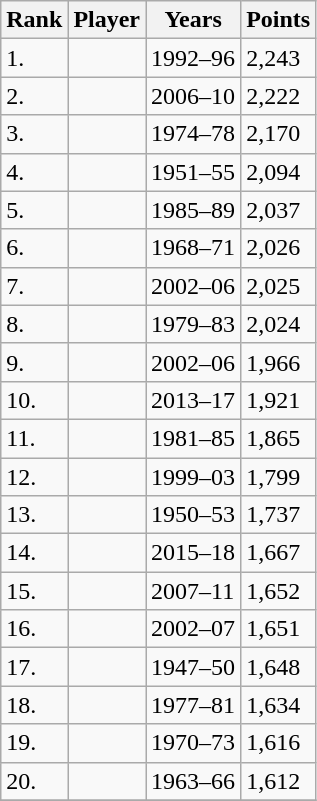<table class="wikitable sortable">
<tr>
<th>Rank</th>
<th>Player</th>
<th>Years</th>
<th>Points</th>
</tr>
<tr>
<td>1.</td>
<td></td>
<td>1992–96</td>
<td>2,243</td>
</tr>
<tr>
<td>2.</td>
<td></td>
<td>2006–10</td>
<td>2,222</td>
</tr>
<tr>
<td>3.</td>
<td></td>
<td>1974–78</td>
<td>2,170</td>
</tr>
<tr>
<td>4.</td>
<td></td>
<td>1951–55</td>
<td>2,094</td>
</tr>
<tr>
<td>5.</td>
<td></td>
<td>1985–89</td>
<td>2,037</td>
</tr>
<tr>
<td>6.</td>
<td></td>
<td>1968–71</td>
<td>2,026</td>
</tr>
<tr>
<td>7.</td>
<td></td>
<td>2002–06</td>
<td>2,025</td>
</tr>
<tr>
<td>8.</td>
<td></td>
<td>1979–83</td>
<td>2,024</td>
</tr>
<tr>
<td>9.</td>
<td></td>
<td>2002–06</td>
<td>1,966</td>
</tr>
<tr>
<td>10.</td>
<td></td>
<td>2013–17</td>
<td>1,921</td>
</tr>
<tr>
<td>11.</td>
<td></td>
<td>1981–85</td>
<td>1,865</td>
</tr>
<tr>
<td>12.</td>
<td></td>
<td>1999–03</td>
<td>1,799</td>
</tr>
<tr>
<td>13.</td>
<td></td>
<td>1950–53</td>
<td>1,737</td>
</tr>
<tr>
<td>14.</td>
<td></td>
<td>2015–18</td>
<td>1,667</td>
</tr>
<tr>
<td>15.</td>
<td></td>
<td>2007–11</td>
<td>1,652</td>
</tr>
<tr>
<td>16.</td>
<td></td>
<td>2002–07</td>
<td>1,651</td>
</tr>
<tr>
<td>17.</td>
<td></td>
<td>1947–50</td>
<td>1,648</td>
</tr>
<tr>
<td>18.</td>
<td></td>
<td>1977–81</td>
<td>1,634</td>
</tr>
<tr>
<td>19.</td>
<td></td>
<td>1970–73</td>
<td>1,616</td>
</tr>
<tr>
<td>20.</td>
<td></td>
<td>1963–66</td>
<td>1,612</td>
</tr>
<tr>
</tr>
</table>
